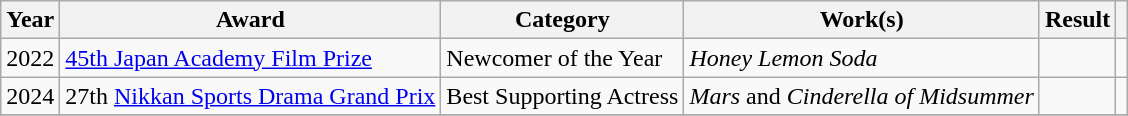<table class="wikitable">
<tr>
<th>Year</th>
<th>Award</th>
<th>Category</th>
<th>Work(s)</th>
<th>Result</th>
<th></th>
</tr>
<tr>
<td>2022</td>
<td><a href='#'>45th Japan Academy Film Prize</a></td>
<td>Newcomer of the Year</td>
<td><em>Honey Lemon Soda</em></td>
<td></td>
<td></td>
</tr>
<tr>
<td>2024</td>
<td>27th <a href='#'>Nikkan Sports Drama Grand Prix</a></td>
<td>Best Supporting Actress</td>
<td><em>Mars</em> and <em>Cinderella of Midsummer</em></td>
<td></td>
<td></td>
</tr>
<tr>
</tr>
</table>
